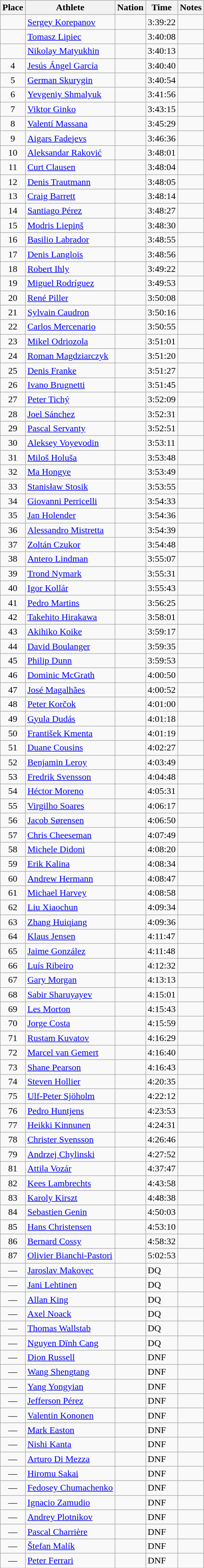<table class=wikitable>
<tr>
<th>Place</th>
<th>Athlete</th>
<th>Nation</th>
<th>Time</th>
<th>Notes</th>
</tr>
<tr>
<td align=center></td>
<td><a href='#'>Sergey Korepanov</a></td>
<td></td>
<td>3:39:22</td>
<td> </td>
</tr>
<tr>
<td align=center></td>
<td><a href='#'>Tomasz Lipiec</a></td>
<td></td>
<td>3:40:08</td>
<td> </td>
</tr>
<tr>
<td align=center></td>
<td><a href='#'>Nikolay Matyukhin</a></td>
<td></td>
<td>3:40:13</td>
<td> </td>
</tr>
<tr>
<td align=center>4</td>
<td><a href='#'>Jesús Ángel García</a></td>
<td></td>
<td>3:40:40</td>
<td> </td>
</tr>
<tr>
<td align=center>5</td>
<td><a href='#'>German Skurygin</a></td>
<td></td>
<td>3:40:54</td>
<td> </td>
</tr>
<tr>
<td align=center>6</td>
<td><a href='#'>Yevgeniy Shmalyuk</a></td>
<td></td>
<td>3:41:56</td>
<td> </td>
</tr>
<tr>
<td align=center>7</td>
<td><a href='#'>Viktor Ginko</a></td>
<td></td>
<td>3:43:15</td>
<td> </td>
</tr>
<tr>
<td align=center>8</td>
<td><a href='#'>Valentí Massana</a></td>
<td></td>
<td>3:45:29</td>
<td> </td>
</tr>
<tr>
<td align=center>9</td>
<td><a href='#'>Aigars Fadejevs</a></td>
<td></td>
<td>3:46:36</td>
<td> </td>
</tr>
<tr>
<td align=center>10</td>
<td><a href='#'>Aleksandar Raković</a></td>
<td></td>
<td>3:48:01</td>
<td> </td>
</tr>
<tr>
<td align=center>11</td>
<td><a href='#'>Curt Clausen</a></td>
<td></td>
<td>3:48:04</td>
<td> </td>
</tr>
<tr>
<td align=center>12</td>
<td><a href='#'>Denis Trautmann</a></td>
<td></td>
<td>3:48:05</td>
<td> </td>
</tr>
<tr>
<td align=center>13</td>
<td><a href='#'>Craig Barrett</a></td>
<td></td>
<td>3:48:14</td>
<td> </td>
</tr>
<tr>
<td align=center>14</td>
<td><a href='#'>Santiago Pérez</a></td>
<td></td>
<td>3:48:27</td>
<td> </td>
</tr>
<tr>
<td align=center>15</td>
<td><a href='#'>Modris Liepiņš</a></td>
<td></td>
<td>3:48:30</td>
<td> </td>
</tr>
<tr>
<td align=center>16</td>
<td><a href='#'>Basilio Labrador</a></td>
<td></td>
<td>3:48:55</td>
<td> </td>
</tr>
<tr>
<td align=center>17</td>
<td><a href='#'>Denis Langlois</a></td>
<td></td>
<td>3:48:56</td>
<td> </td>
</tr>
<tr>
<td align=center>18</td>
<td><a href='#'>Robert Ihly</a></td>
<td></td>
<td>3:49:22</td>
<td> </td>
</tr>
<tr>
<td align=center>19</td>
<td><a href='#'>Miguel Rodríguez</a></td>
<td></td>
<td>3:49:53</td>
<td> </td>
</tr>
<tr>
<td align=center>20</td>
<td><a href='#'>René Piller</a></td>
<td></td>
<td>3:50:08</td>
<td> </td>
</tr>
<tr>
<td align=center>21</td>
<td><a href='#'>Sylvain Caudron</a></td>
<td></td>
<td>3:50:16</td>
<td></td>
</tr>
<tr>
<td align=center>22</td>
<td><a href='#'>Carlos Mercenario</a></td>
<td></td>
<td>3:50:55</td>
<td></td>
</tr>
<tr>
<td align=center>23</td>
<td><a href='#'>Mikel Odriozola</a></td>
<td></td>
<td>3:51:01</td>
<td></td>
</tr>
<tr>
<td align=center>24</td>
<td><a href='#'>Roman Magdziarczyk</a></td>
<td></td>
<td>3:51:20</td>
<td></td>
</tr>
<tr>
<td align=center>25</td>
<td><a href='#'>Denis Franke</a></td>
<td></td>
<td>3:51:27</td>
<td></td>
</tr>
<tr>
<td align=center>26</td>
<td><a href='#'>Ivano Brugnetti</a></td>
<td></td>
<td>3:51:45</td>
<td></td>
</tr>
<tr>
<td align=center>27</td>
<td><a href='#'>Peter Tichý</a></td>
<td></td>
<td>3:52:09</td>
<td></td>
</tr>
<tr>
<td align=center>28</td>
<td><a href='#'>Joel Sánchez</a></td>
<td></td>
<td>3:52:31</td>
<td></td>
</tr>
<tr>
<td align=center>29</td>
<td><a href='#'>Pascal Servanty</a></td>
<td></td>
<td>3:52:51</td>
<td></td>
</tr>
<tr>
<td align=center>30</td>
<td><a href='#'>Aleksey Voyevodin</a></td>
<td></td>
<td>3:53:11</td>
<td></td>
</tr>
<tr>
<td align=center>31</td>
<td><a href='#'>Miloš Holuša</a></td>
<td></td>
<td>3:53:48</td>
<td></td>
</tr>
<tr>
<td align=center>32</td>
<td><a href='#'>Ma Hongye</a></td>
<td></td>
<td>3:53:49</td>
<td></td>
</tr>
<tr>
<td align=center>33</td>
<td><a href='#'>Stanisław Stosik</a></td>
<td></td>
<td>3:53:55</td>
<td></td>
</tr>
<tr>
<td align=center>34</td>
<td><a href='#'>Giovanni Perricelli</a></td>
<td></td>
<td>3:54:33</td>
<td></td>
</tr>
<tr>
<td align=center>35</td>
<td><a href='#'>Jan Holender</a></td>
<td></td>
<td>3:54:36</td>
<td></td>
</tr>
<tr>
<td align=center>36</td>
<td><a href='#'>Alessandro Mistretta</a></td>
<td></td>
<td>3:54:39</td>
<td></td>
</tr>
<tr>
<td align=center>37</td>
<td><a href='#'>Zoltán Czukor</a></td>
<td></td>
<td>3:54:48</td>
<td></td>
</tr>
<tr>
<td align=center>38</td>
<td><a href='#'>Antero Lindman</a></td>
<td></td>
<td>3:55:07</td>
<td></td>
</tr>
<tr>
<td align=center>39</td>
<td><a href='#'>Trond Nymark</a></td>
<td></td>
<td>3:55:31</td>
<td></td>
</tr>
<tr>
<td align=center>40</td>
<td><a href='#'>Igor Kollár</a></td>
<td></td>
<td>3:55:43</td>
<td></td>
</tr>
<tr>
<td align=center>41</td>
<td><a href='#'>Pedro Martins</a></td>
<td></td>
<td>3:56:25</td>
<td></td>
</tr>
<tr>
<td align=center>42</td>
<td><a href='#'>Takehito Hirakawa</a></td>
<td></td>
<td>3:58:01</td>
<td></td>
</tr>
<tr>
<td align=center>43</td>
<td><a href='#'>Akihiko Koike</a></td>
<td></td>
<td>3:59:17</td>
<td></td>
</tr>
<tr>
<td align=center>44</td>
<td><a href='#'>David Boulanger</a></td>
<td></td>
<td>3:59:35</td>
<td></td>
</tr>
<tr>
<td align=center>45</td>
<td><a href='#'>Philip Dunn</a></td>
<td></td>
<td>3:59:53</td>
<td></td>
</tr>
<tr>
<td align=center>46</td>
<td><a href='#'>Dominic McGrath</a></td>
<td></td>
<td>4:00:50</td>
<td></td>
</tr>
<tr>
<td align=center>47</td>
<td><a href='#'>José Magalhães</a></td>
<td></td>
<td>4:00:52</td>
<td></td>
</tr>
<tr>
<td align=center>48</td>
<td><a href='#'>Peter Korčok</a></td>
<td></td>
<td>4:01:00</td>
<td></td>
</tr>
<tr>
<td align=center>49</td>
<td><a href='#'>Gyula Dudás</a></td>
<td></td>
<td>4:01:18</td>
<td></td>
</tr>
<tr>
<td align=center>50</td>
<td><a href='#'>František Kmenta</a></td>
<td></td>
<td>4:01:19</td>
<td></td>
</tr>
<tr>
<td align=center>51</td>
<td><a href='#'>Duane Cousins</a></td>
<td></td>
<td>4:02:27</td>
<td></td>
</tr>
<tr>
<td align=center>52</td>
<td><a href='#'>Benjamin Leroy</a></td>
<td></td>
<td>4:03:49</td>
<td></td>
</tr>
<tr>
<td align=center>53</td>
<td><a href='#'>Fredrik Svensson</a></td>
<td></td>
<td>4:04:48</td>
<td></td>
</tr>
<tr>
<td align=center>54</td>
<td><a href='#'>Héctor Moreno</a></td>
<td></td>
<td>4:05:31</td>
<td></td>
</tr>
<tr>
<td align=center>55</td>
<td><a href='#'>Virgilho Soares</a></td>
<td></td>
<td>4:06:17</td>
<td></td>
</tr>
<tr>
<td align=center>56</td>
<td><a href='#'>Jacob Sørensen</a></td>
<td></td>
<td>4:06:50</td>
<td></td>
</tr>
<tr>
<td align=center>57</td>
<td><a href='#'>Chris Cheeseman</a></td>
<td></td>
<td>4:07:49</td>
<td></td>
</tr>
<tr>
<td align=center>58</td>
<td><a href='#'>Michele Didoni</a></td>
<td></td>
<td>4:08:20</td>
<td></td>
</tr>
<tr>
<td align=center>59</td>
<td><a href='#'>Erik Kalina</a></td>
<td></td>
<td>4:08:34</td>
<td></td>
</tr>
<tr>
<td align=center>60</td>
<td><a href='#'>Andrew Hermann</a></td>
<td></td>
<td>4:08:47</td>
<td></td>
</tr>
<tr>
<td align=center>61</td>
<td><a href='#'>Michael Harvey</a></td>
<td></td>
<td>4:08:58</td>
<td></td>
</tr>
<tr>
<td align=center>62</td>
<td><a href='#'>Liu Xiaochun</a></td>
<td></td>
<td>4:09:34</td>
<td></td>
</tr>
<tr>
<td align=center>63</td>
<td><a href='#'>Zhang Huiqiang</a></td>
<td></td>
<td>4:09:36</td>
<td></td>
</tr>
<tr>
<td align=center>64</td>
<td><a href='#'>Klaus Jensen</a></td>
<td></td>
<td>4:11:47</td>
<td></td>
</tr>
<tr>
<td align=center>65</td>
<td><a href='#'>Jaime González</a></td>
<td></td>
<td>4:11:48</td>
<td></td>
</tr>
<tr>
<td align=center>66</td>
<td><a href='#'>Luís Ribeiro</a></td>
<td></td>
<td>4:12:32</td>
<td></td>
</tr>
<tr>
<td align=center>67</td>
<td><a href='#'>Gary Morgan</a></td>
<td></td>
<td>4:13:13</td>
<td></td>
</tr>
<tr>
<td align=center>68</td>
<td><a href='#'>Sabir Sharuyayev</a></td>
<td></td>
<td>4:15:01</td>
<td></td>
</tr>
<tr>
<td align=center>69</td>
<td><a href='#'>Les Morton</a></td>
<td></td>
<td>4:15:43</td>
<td></td>
</tr>
<tr>
<td align=center>70</td>
<td><a href='#'>Jorge Costa</a></td>
<td></td>
<td>4:15:59</td>
<td></td>
</tr>
<tr>
<td align=center>71</td>
<td><a href='#'>Rustam Kuvatov</a></td>
<td></td>
<td>4:16:29</td>
<td></td>
</tr>
<tr>
<td align=center>72</td>
<td><a href='#'>Marcel van Gemert</a></td>
<td></td>
<td>4:16:40</td>
<td></td>
</tr>
<tr>
<td align=center>73</td>
<td><a href='#'>Shane Pearson</a></td>
<td></td>
<td>4:16:43</td>
<td></td>
</tr>
<tr>
<td align=center>74</td>
<td><a href='#'>Steven Hollier</a></td>
<td></td>
<td>4:20:35</td>
<td></td>
</tr>
<tr>
<td align=center>75</td>
<td><a href='#'>Ulf-Peter Sjöholm</a></td>
<td></td>
<td>4:22:12</td>
<td></td>
</tr>
<tr>
<td align=center>76</td>
<td><a href='#'>Pedro Huntjens</a></td>
<td></td>
<td>4:23:53</td>
<td></td>
</tr>
<tr>
<td align=center>77</td>
<td><a href='#'>Heikki Kinnunen</a></td>
<td></td>
<td>4:24:31</td>
<td></td>
</tr>
<tr>
<td align=center>78</td>
<td><a href='#'>Christer Svensson</a></td>
<td></td>
<td>4:26:46</td>
<td></td>
</tr>
<tr>
<td align=center>79</td>
<td><a href='#'>Andrzej Chylinski</a></td>
<td></td>
<td>4:27:52</td>
<td></td>
</tr>
<tr>
<td align=center>81</td>
<td><a href='#'>Attila Vozár</a></td>
<td></td>
<td>4:37:47</td>
<td></td>
</tr>
<tr>
<td align=center>82</td>
<td><a href='#'>Kees Lambrechts</a></td>
<td></td>
<td>4:43:58</td>
<td></td>
</tr>
<tr>
<td align=center>83</td>
<td><a href='#'>Karoly Kirszt</a></td>
<td></td>
<td>4:48:38</td>
<td></td>
</tr>
<tr>
<td align=center>84</td>
<td><a href='#'>Sebastien Genin</a></td>
<td></td>
<td>4:50:03</td>
<td></td>
</tr>
<tr>
<td align=center>85</td>
<td><a href='#'>Hans Christensen</a></td>
<td></td>
<td>4:53:10</td>
<td></td>
</tr>
<tr>
<td align=center>86</td>
<td><a href='#'>Bernard Cossy</a></td>
<td></td>
<td>4:58:32</td>
<td></td>
</tr>
<tr>
<td align=center>87</td>
<td><a href='#'>Olivier Bianchi-Pastori</a></td>
<td></td>
<td>5:02:53</td>
<td></td>
</tr>
<tr>
<td align=center>—</td>
<td><a href='#'>Jaroslav Makovec</a></td>
<td></td>
<td>DQ</td>
<td></td>
</tr>
<tr>
<td align=center>—</td>
<td><a href='#'>Jani Lehtinen</a></td>
<td></td>
<td>DQ</td>
<td></td>
</tr>
<tr>
<td align=center>—</td>
<td><a href='#'>Allan King</a></td>
<td></td>
<td>DQ</td>
<td></td>
</tr>
<tr>
<td align=center>—</td>
<td><a href='#'>Axel Noack</a></td>
<td></td>
<td>DQ</td>
<td></td>
</tr>
<tr>
<td align=center>—</td>
<td><a href='#'>Thomas Wallstab</a></td>
<td></td>
<td>DQ</td>
<td></td>
</tr>
<tr>
<td align=center>—</td>
<td><a href='#'>Nguyen Dïnh Cang</a></td>
<td></td>
<td>DQ</td>
<td></td>
</tr>
<tr>
<td align=center>—</td>
<td><a href='#'>Dion Russell</a></td>
<td></td>
<td>DNF</td>
<td></td>
</tr>
<tr>
<td align=center>—</td>
<td><a href='#'>Wang Shengtang</a></td>
<td></td>
<td>DNF</td>
<td></td>
</tr>
<tr>
<td align=center>—</td>
<td><a href='#'>Yang Yongyian</a></td>
<td></td>
<td>DNF</td>
<td></td>
</tr>
<tr>
<td align=center>—</td>
<td><a href='#'>Jefferson Pérez</a></td>
<td></td>
<td>DNF</td>
<td></td>
</tr>
<tr>
<td align=center>—</td>
<td><a href='#'>Valentin Kononen</a></td>
<td></td>
<td>DNF</td>
<td></td>
</tr>
<tr>
<td align=center>—</td>
<td><a href='#'>Mark Easton</a></td>
<td></td>
<td>DNF</td>
<td></td>
</tr>
<tr>
<td align=center>—</td>
<td><a href='#'>Nishi Kanta</a></td>
<td></td>
<td>DNF</td>
<td></td>
</tr>
<tr>
<td align=center>—</td>
<td><a href='#'>Arturo Di Mezza</a></td>
<td></td>
<td>DNF</td>
<td></td>
</tr>
<tr>
<td align=center>—</td>
<td><a href='#'>Hiromu Sakai</a></td>
<td></td>
<td>DNF</td>
<td></td>
</tr>
<tr>
<td align=center>—</td>
<td><a href='#'>Fedosey Chumachenko</a></td>
<td></td>
<td>DNF</td>
<td></td>
</tr>
<tr>
<td align=center>—</td>
<td><a href='#'>Ignacio Zamudio</a></td>
<td></td>
<td>DNF</td>
<td></td>
</tr>
<tr>
<td align=center>—</td>
<td><a href='#'>Andrey Plotnikov</a></td>
<td></td>
<td>DNF</td>
<td></td>
</tr>
<tr>
<td align=center>—</td>
<td><a href='#'>Pascal Charrière</a></td>
<td></td>
<td>DNF</td>
<td></td>
</tr>
<tr>
<td align=center>—</td>
<td><a href='#'>Štefan Malík</a></td>
<td></td>
<td>DNF</td>
<td></td>
</tr>
<tr>
<td align=center>—</td>
<td><a href='#'>Peter Ferrari</a></td>
<td></td>
<td>DNF</td>
<td></td>
</tr>
</table>
